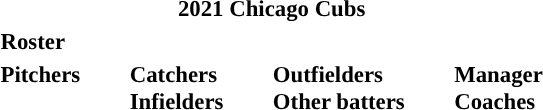<table class="toccolours" style="font-size: 95%;">
<tr>
<th colspan="10">2021 Chicago Cubs</th>
</tr>
<tr>
<td colspan="10"><strong>Roster</strong></td>
</tr>
<tr>
<td valign="top"><strong>Pitchers</strong><br>
 
 
 
 
 
 
 
 
 
 
 
 
 
 
 
 
 
 
 
 
 
 
 
 
 
 
 
 
 
 
 
 
 
</td>
<td width="25px"></td>
<td valign="top"><strong>Catchers</strong><br> 
 
 
 
 
 
 
 
 
<strong>Infielders</strong> 
 
 
 
 
 
 
 
 
 

 
 
</td>
<td width="25px"></td>
<td valign="top"><strong>Outfielders</strong><br>

 
 
 
 
 
 
 
 
 
<strong>Other batters</strong>
</td>
<td width="25px"></td>
<td valign="top"><strong>Manager</strong><br>
<strong>Coaches</strong>
 
 
 
 
 
 
 
 
 
 
 
 
 </td>
</tr>
<tr>
</tr>
</table>
